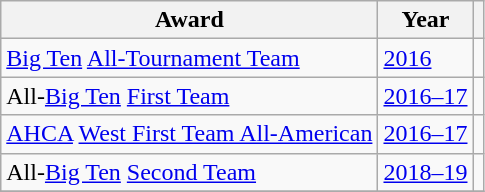<table class="wikitable">
<tr>
<th>Award</th>
<th>Year</th>
<th></th>
</tr>
<tr>
<td><a href='#'>Big Ten</a> <a href='#'>All-Tournament Team</a></td>
<td><a href='#'>2016</a></td>
<td></td>
</tr>
<tr>
<td>All-<a href='#'>Big Ten</a> <a href='#'>First Team</a></td>
<td><a href='#'>2016–17</a></td>
<td></td>
</tr>
<tr>
<td><a href='#'>AHCA</a> <a href='#'>West First Team All-American</a></td>
<td><a href='#'>2016–17</a></td>
<td></td>
</tr>
<tr>
<td>All-<a href='#'>Big Ten</a> <a href='#'>Second Team</a></td>
<td><a href='#'>2018–19</a></td>
<td></td>
</tr>
<tr>
</tr>
</table>
